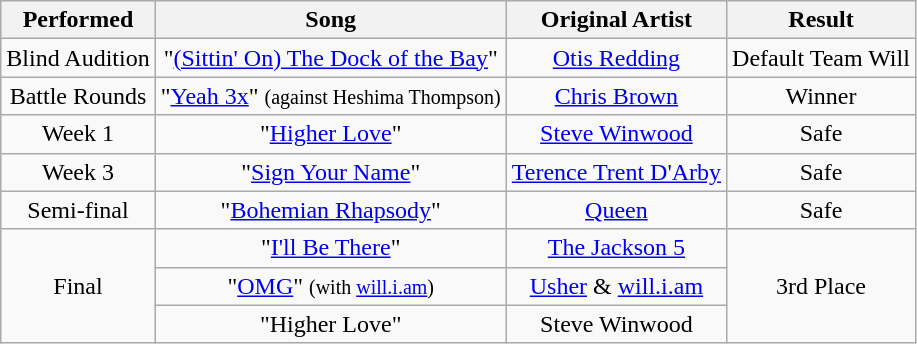<table class="wikitable plainrowheaders" style="text-align:center;">
<tr>
<th scope="col">Performed</th>
<th scope="col">Song</th>
<th scope="col">Original Artist</th>
<th scope="col">Result</th>
</tr>
<tr>
<td>Blind Audition</td>
<td>"<a href='#'>(Sittin' On) The Dock of the Bay</a>"</td>
<td><a href='#'>Otis Redding</a></td>
<td>Default Team Will</td>
</tr>
<tr>
<td>Battle Rounds</td>
<td>"<a href='#'>Yeah 3x</a>" <small>(against Heshima Thompson)</small></td>
<td><a href='#'>Chris Brown</a></td>
<td>Winner</td>
</tr>
<tr>
<td>Week 1</td>
<td>"<a href='#'>Higher Love</a>"</td>
<td><a href='#'>Steve Winwood</a></td>
<td>Safe</td>
</tr>
<tr>
<td>Week 3</td>
<td>"<a href='#'>Sign Your Name</a>"</td>
<td><a href='#'>Terence Trent D'Arby</a></td>
<td>Safe</td>
</tr>
<tr>
<td>Semi-final</td>
<td>"<a href='#'>Bohemian Rhapsody</a>"</td>
<td><a href='#'>Queen</a></td>
<td>Safe</td>
</tr>
<tr>
<td rowspan="3">Final</td>
<td>"<a href='#'>I'll Be There</a>"</td>
<td><a href='#'>The Jackson 5</a></td>
<td rowspan="3">3rd Place</td>
</tr>
<tr>
<td>"<a href='#'>OMG</a>" <small>(with <a href='#'>will.i.am</a>)</small></td>
<td><a href='#'>Usher</a> & <a href='#'>will.i.am</a></td>
</tr>
<tr>
<td>"Higher Love"</td>
<td>Steve Winwood</td>
</tr>
</table>
